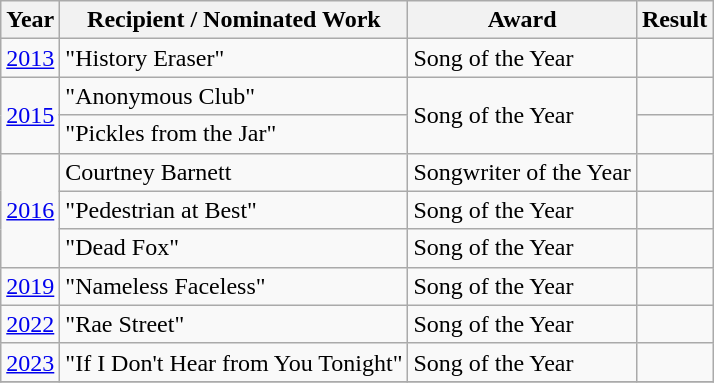<table class="wikitable">
<tr>
<th>Year</th>
<th>Recipient / Nominated Work</th>
<th>Award</th>
<th>Result</th>
</tr>
<tr>
<td><a href='#'>2013</a></td>
<td>"History Eraser"</td>
<td>Song of the Year</td>
<td></td>
</tr>
<tr>
<td rowspan="2"><a href='#'>2015</a></td>
<td>"Anonymous Club"</td>
<td rowspan="2">Song of the Year</td>
<td></td>
</tr>
<tr>
<td>"Pickles from the Jar"</td>
<td></td>
</tr>
<tr>
<td rowspan="3"><a href='#'>2016</a></td>
<td>Courtney Barnett</td>
<td>Songwriter of the Year</td>
<td></td>
</tr>
<tr>
<td>"Pedestrian at Best"</td>
<td>Song of the Year</td>
<td></td>
</tr>
<tr>
<td>"Dead Fox"</td>
<td>Song of the Year</td>
<td></td>
</tr>
<tr>
<td><a href='#'>2019</a></td>
<td>"Nameless Faceless"</td>
<td>Song of the Year</td>
<td></td>
</tr>
<tr>
<td><a href='#'>2022</a></td>
<td>"Rae Street"</td>
<td>Song of the Year</td>
<td></td>
</tr>
<tr>
<td><a href='#'>2023</a></td>
<td>"If I Don't Hear from You Tonight"</td>
<td>Song of the Year</td>
<td></td>
</tr>
<tr>
</tr>
</table>
